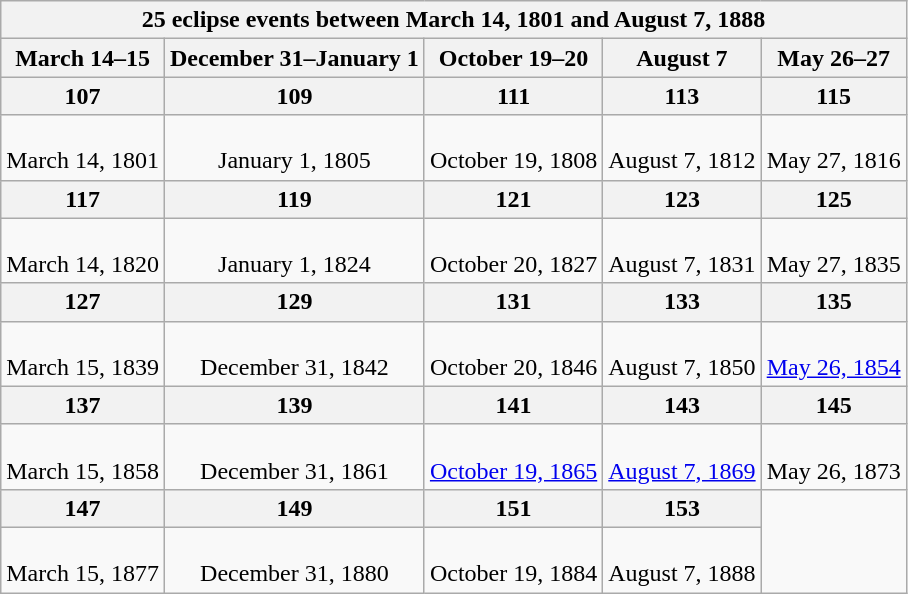<table class="wikitable mw-collapsible mw-collapsed">
<tr>
<th colspan=5>25 eclipse events between March 14, 1801 and August 7, 1888</th>
</tr>
<tr>
<th>March 14–15</th>
<th>December 31–January 1</th>
<th>October 19–20</th>
<th>August 7</th>
<th>May 26–27</th>
</tr>
<tr>
<th>107</th>
<th>109</th>
<th>111</th>
<th>113</th>
<th>115</th>
</tr>
<tr style="text-align:center;">
<td><br>March 14, 1801</td>
<td><br>January 1, 1805</td>
<td><br>October 19, 1808</td>
<td><br>August 7, 1812</td>
<td><br>May 27, 1816</td>
</tr>
<tr>
<th>117</th>
<th>119</th>
<th>121</th>
<th>123</th>
<th>125</th>
</tr>
<tr style="text-align:center;">
<td><br>March 14, 1820</td>
<td><br>January 1, 1824</td>
<td><br>October 20, 1827</td>
<td><br>August 7, 1831</td>
<td><br>May 27, 1835</td>
</tr>
<tr>
<th>127</th>
<th>129</th>
<th>131</th>
<th>133</th>
<th>135</th>
</tr>
<tr style="text-align:center;">
<td><br>March 15, 1839</td>
<td><br>December 31, 1842</td>
<td><br>October 20, 1846</td>
<td><br>August 7, 1850</td>
<td><br><a href='#'>May 26, 1854</a></td>
</tr>
<tr>
<th>137</th>
<th>139</th>
<th>141</th>
<th>143</th>
<th>145</th>
</tr>
<tr style="text-align:center;">
<td><br>March 15, 1858</td>
<td><br>December 31, 1861</td>
<td><br><a href='#'>October 19, 1865</a></td>
<td><br><a href='#'>August 7, 1869</a></td>
<td><br>May 26, 1873</td>
</tr>
<tr>
<th>147</th>
<th>149</th>
<th>151</th>
<th>153</th>
</tr>
<tr style="text-align:center;">
<td><br>March 15, 1877</td>
<td><br>December 31, 1880</td>
<td><br>October 19, 1884</td>
<td><br>August 7, 1888</td>
</tr>
</table>
